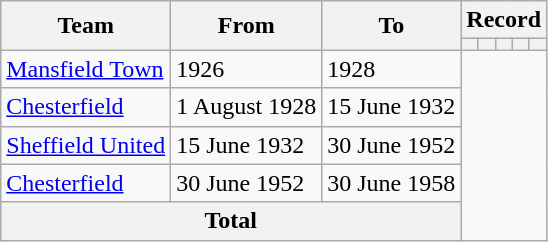<table class="wikitable" style="text-align: center">
<tr>
<th rowspan="2">Team</th>
<th rowspan="2">From</th>
<th rowspan="2">To</th>
<th colspan="5">Record</th>
</tr>
<tr>
<th></th>
<th></th>
<th></th>
<th></th>
<th></th>
</tr>
<tr>
<td align=left><a href='#'>Mansfield Town</a></td>
<td align=left>1926</td>
<td align=left>1928<br></td>
</tr>
<tr>
<td align=left><a href='#'>Chesterfield</a></td>
<td align=left>1 August 1928</td>
<td align=left>15 June 1932<br></td>
</tr>
<tr>
<td align=left><a href='#'>Sheffield United</a></td>
<td align=left>15 June 1932</td>
<td align=left>30 June 1952<br></td>
</tr>
<tr>
<td align=left><a href='#'>Chesterfield</a></td>
<td align=left>30 June 1952</td>
<td align=left>30 June 1958<br></td>
</tr>
<tr>
<th colspan=3>Total<br></th>
</tr>
</table>
